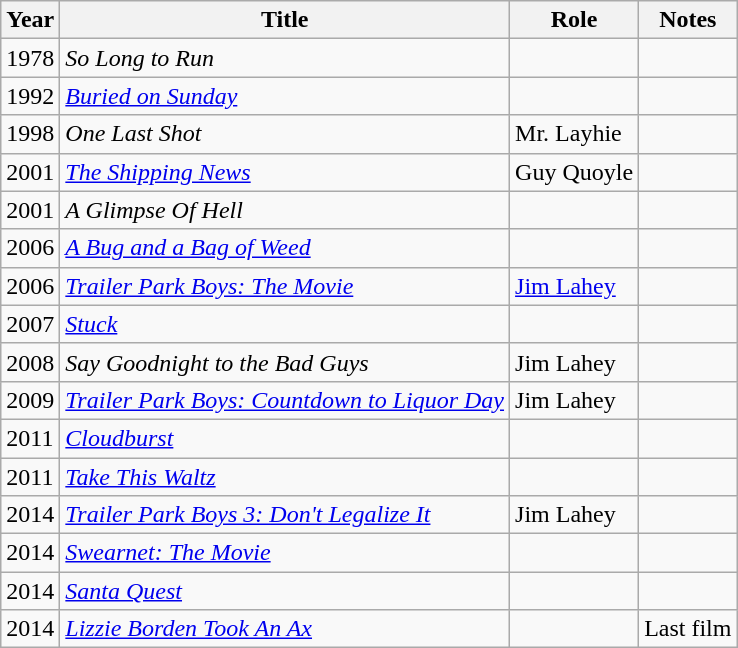<table class="wikitable sortable">
<tr>
<th>Year</th>
<th>Title</th>
<th>Role</th>
<th class="unsortable">Notes</th>
</tr>
<tr>
<td>1978</td>
<td><em>So Long to Run</em></td>
<td></td>
<td></td>
</tr>
<tr>
<td>1992</td>
<td><em><a href='#'>Buried on Sunday</a></em></td>
<td></td>
<td></td>
</tr>
<tr>
<td>1998</td>
<td><em>One Last Shot</em></td>
<td>Mr. Layhie</td>
<td></td>
</tr>
<tr>
<td>2001</td>
<td data-sort-value="Shipping News, The"><em><a href='#'>The Shipping News</a></em></td>
<td>Guy Quoyle</td>
<td></td>
</tr>
<tr>
<td>2001</td>
<td data-sort-value="Glimpse Of Hell, A"><em>A Glimpse Of Hell</em></td>
<td></td>
<td></td>
</tr>
<tr>
<td>2006</td>
<td data-sort-value="Bug and a Bag of Weed, A"><em><a href='#'>A Bug and a Bag of Weed</a></em></td>
<td></td>
<td></td>
</tr>
<tr>
<td>2006</td>
<td><em><a href='#'>Trailer Park Boys: The Movie</a></em></td>
<td><a href='#'>Jim Lahey</a></td>
<td></td>
</tr>
<tr>
<td>2007</td>
<td><em><a href='#'>Stuck</a></em></td>
<td></td>
<td></td>
</tr>
<tr>
<td>2008</td>
<td><em>Say Goodnight to the Bad Guys</em></td>
<td>Jim Lahey</td>
<td></td>
</tr>
<tr>
<td>2009</td>
<td><em><a href='#'>Trailer Park Boys: Countdown to Liquor Day</a></em></td>
<td>Jim Lahey</td>
<td></td>
</tr>
<tr>
<td>2011</td>
<td><em><a href='#'>Cloudburst</a></em></td>
<td></td>
<td></td>
</tr>
<tr>
<td>2011</td>
<td><em><a href='#'>Take This Waltz</a></em></td>
<td></td>
<td></td>
</tr>
<tr>
<td>2014</td>
<td><em><a href='#'>Trailer Park Boys 3: Don't Legalize It</a></em></td>
<td>Jim Lahey</td>
<td></td>
</tr>
<tr>
<td>2014</td>
<td><em><a href='#'>Swearnet: The Movie</a></em></td>
<td></td>
<td></td>
</tr>
<tr>
<td>2014</td>
<td><em><a href='#'>Santa Quest</a></em></td>
<td></td>
<td></td>
</tr>
<tr>
<td>2014</td>
<td><em><a href='#'>Lizzie Borden Took An Ax</a></em></td>
<td></td>
<td>Last film</td>
</tr>
</table>
